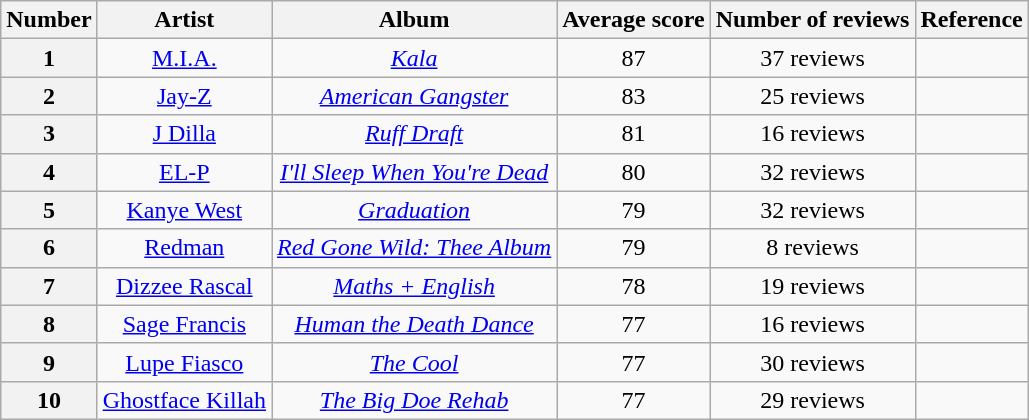<table class="wikitable" style="text-align:center;">
<tr>
<th scope="col">Number</th>
<th scope="col">Artist</th>
<th scope="col">Album</th>
<th scope="col">Average score</th>
<th scope="col">Number of reviews</th>
<th scope="col">Reference</th>
</tr>
<tr>
<th scope="row">1</th>
<td><a href='#'>M.I.A.</a></td>
<td><em><a href='#'>Kala</a></em></td>
<td>87</td>
<td>37 reviews</td>
<td></td>
</tr>
<tr>
<th scope="row">2</th>
<td><a href='#'>Jay-Z</a></td>
<td><em><a href='#'>American Gangster</a></em></td>
<td>83</td>
<td>25 reviews</td>
<td></td>
</tr>
<tr>
<th scope="row">3</th>
<td><a href='#'>J Dilla</a></td>
<td><em><a href='#'>Ruff Draft</a></em></td>
<td>81</td>
<td>16 reviews</td>
<td></td>
</tr>
<tr>
<th scope="row">4</th>
<td><a href='#'>EL-P</a></td>
<td><em><a href='#'>I'll Sleep When You're Dead</a></em></td>
<td>80</td>
<td>32 reviews</td>
<td></td>
</tr>
<tr>
<th scope="row">5</th>
<td><a href='#'>Kanye West</a></td>
<td><em><a href='#'>Graduation</a></em></td>
<td>79</td>
<td>32 reviews</td>
<td></td>
</tr>
<tr>
<th scope="row">6</th>
<td><a href='#'>Redman</a></td>
<td><em><a href='#'>Red Gone Wild: Thee Album</a></em></td>
<td>79</td>
<td>8 reviews</td>
<td></td>
</tr>
<tr>
<th scope="row">7</th>
<td><a href='#'>Dizzee Rascal</a></td>
<td><em><a href='#'>Maths + English</a></em></td>
<td>78</td>
<td>19 reviews</td>
<td></td>
</tr>
<tr>
<th scope="row">8</th>
<td><a href='#'>Sage Francis</a></td>
<td><em><a href='#'>Human the Death Dance</a></em></td>
<td>77</td>
<td>16 reviews</td>
<td></td>
</tr>
<tr>
<th scope="row">9</th>
<td><a href='#'>Lupe Fiasco</a></td>
<td><em><a href='#'>The Cool</a></em></td>
<td>77</td>
<td>30 reviews</td>
<td></td>
</tr>
<tr>
<th scope="row">10</th>
<td><a href='#'>Ghostface Killah</a></td>
<td><em><a href='#'>The Big Doe Rehab</a></em></td>
<td>77</td>
<td>29 reviews</td>
<td></td>
</tr>
</table>
